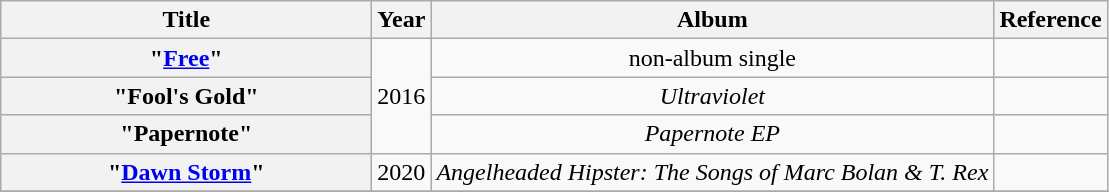<table class="wikitable plainrowheaders" style="text-align:center">
<tr>
<th scope="col" style="width:15em;">Title</th>
<th scope="col">Year</th>
<th scope="col">Album</th>
<th scope="col">Reference</th>
</tr>
<tr>
<th scope="row">"<a href='#'>Free</a>"<br></th>
<td rowspan="3">2016</td>
<td>non-album single</td>
<td></td>
</tr>
<tr>
<th scope="row">"Fool's Gold"<br></th>
<td><em>Ultraviolet</em></td>
<td></td>
</tr>
<tr>
<th scope="row">"Papernote"<br></th>
<td><em>Papernote EP</em></td>
<td></td>
</tr>
<tr>
<th scope="row">"<a href='#'>Dawn Storm</a>"<br></th>
<td>2020</td>
<td><em>Angelheaded Hipster: The Songs of Marc Bolan & T. Rex</em></td>
<td></td>
</tr>
<tr>
</tr>
</table>
